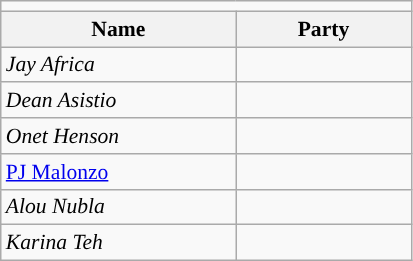<table class="wikitable" style="font-size:90%">
<tr>
<td colspan="4"></td>
</tr>
<tr>
<th width="150px">Name</th>
<th colspan="2" width="110px">Party</th>
</tr>
<tr>
<td><em>Jay Africa</em></td>
<td></td>
</tr>
<tr>
<td><em>Dean Asistio</em></td>
<td></td>
</tr>
<tr>
<td><em>Onet Henson</em></td>
<td></td>
</tr>
<tr>
<td><a href='#'>PJ Malonzo</a></td>
<td></td>
</tr>
<tr>
<td><em>Alou Nubla</em></td>
<td></td>
</tr>
<tr>
<td><em>Karina Teh</em></td>
<td></td>
</tr>
</table>
